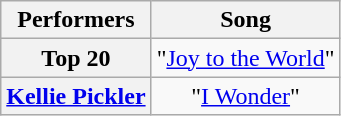<table class="wikitable unsortable" style="text-align:center;">
<tr>
<th scope="col">Performers</th>
<th scope="col">Song</th>
</tr>
<tr>
<th scope="row">Top 20</th>
<td>"<a href='#'>Joy to the World</a>"</td>
</tr>
<tr>
<th scope="row"><a href='#'>Kellie Pickler</a></th>
<td>"<a href='#'>I Wonder</a>"</td>
</tr>
</table>
